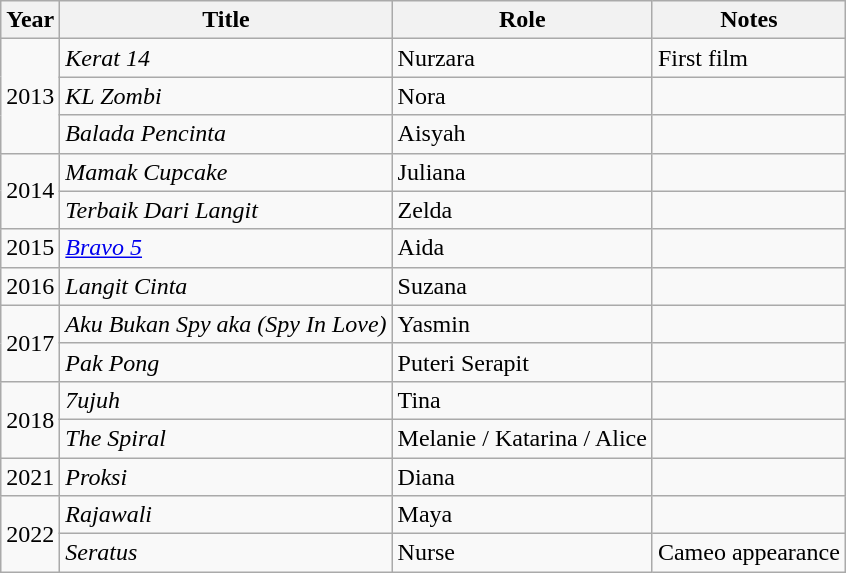<table class="wikitable">
<tr>
<th>Year</th>
<th>Title</th>
<th>Role</th>
<th>Notes</th>
</tr>
<tr>
<td rowspan="3">2013</td>
<td><em>Kerat 14</em></td>
<td>Nurzara</td>
<td>First film</td>
</tr>
<tr>
<td><em>KL Zombi</em></td>
<td>Nora</td>
<td></td>
</tr>
<tr>
<td><em>Balada Pencinta</em></td>
<td>Aisyah</td>
<td></td>
</tr>
<tr>
<td rowspan="2">2014</td>
<td><em>Mamak Cupcake</em></td>
<td>Juliana</td>
<td></td>
</tr>
<tr>
<td><em>Terbaik Dari Langit</em></td>
<td>Zelda</td>
<td></td>
</tr>
<tr>
<td>2015</td>
<td><em><a href='#'>Bravo 5</a></em></td>
<td>Aida</td>
<td></td>
</tr>
<tr>
<td>2016</td>
<td><em>Langit Cinta</em></td>
<td>Suzana</td>
<td></td>
</tr>
<tr>
<td rowspan="2">2017</td>
<td><em>Aku Bukan Spy aka (Spy In Love)</em></td>
<td>Yasmin</td>
<td></td>
</tr>
<tr>
<td><em>Pak Pong</em></td>
<td>Puteri Serapit</td>
<td></td>
</tr>
<tr>
<td rowspan="2">2018</td>
<td><em>7ujuh</em></td>
<td>Tina</td>
<td></td>
</tr>
<tr>
<td><em>The Spiral</em></td>
<td>Melanie / Katarina / Alice</td>
<td></td>
</tr>
<tr>
<td>2021</td>
<td><em>Proksi</em></td>
<td>Diana</td>
<td></td>
</tr>
<tr>
<td rowspan="2">2022</td>
<td><em>Rajawali</em></td>
<td>Maya</td>
<td></td>
</tr>
<tr>
<td><em>Seratus</em></td>
<td>Nurse</td>
<td>Cameo appearance</td>
</tr>
</table>
